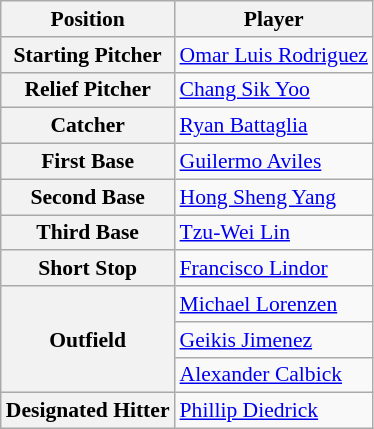<table class="wikitable" style="border-collapse:collapse; font-size:90%;">
<tr>
<th>Position</th>
<th>Player</th>
</tr>
<tr>
<th>Starting Pitcher</th>
<td> <a href='#'>Omar Luis Rodriguez</a></td>
</tr>
<tr>
<th>Relief Pitcher</th>
<td> <a href='#'>Chang Sik Yoo</a></td>
</tr>
<tr>
<th>Catcher</th>
<td> <a href='#'>Ryan Battaglia</a></td>
</tr>
<tr>
<th>First Base</th>
<td> <a href='#'>Guilermo Aviles</a></td>
</tr>
<tr>
<th>Second Base</th>
<td> <a href='#'>Hong Sheng Yang</a></td>
</tr>
<tr>
<th>Third Base</th>
<td> <a href='#'>Tzu-Wei Lin</a></td>
</tr>
<tr>
<th>Short Stop</th>
<td> <a href='#'>Francisco Lindor</a></td>
</tr>
<tr>
<th rowspan=3>Outfield</th>
<td> <a href='#'>Michael Lorenzen</a></td>
</tr>
<tr>
<td> <a href='#'>Geikis Jimenez</a></td>
</tr>
<tr>
<td> <a href='#'>Alexander Calbick</a></td>
</tr>
<tr>
<th>Designated Hitter</th>
<td> <a href='#'>Phillip Diedrick</a></td>
</tr>
</table>
